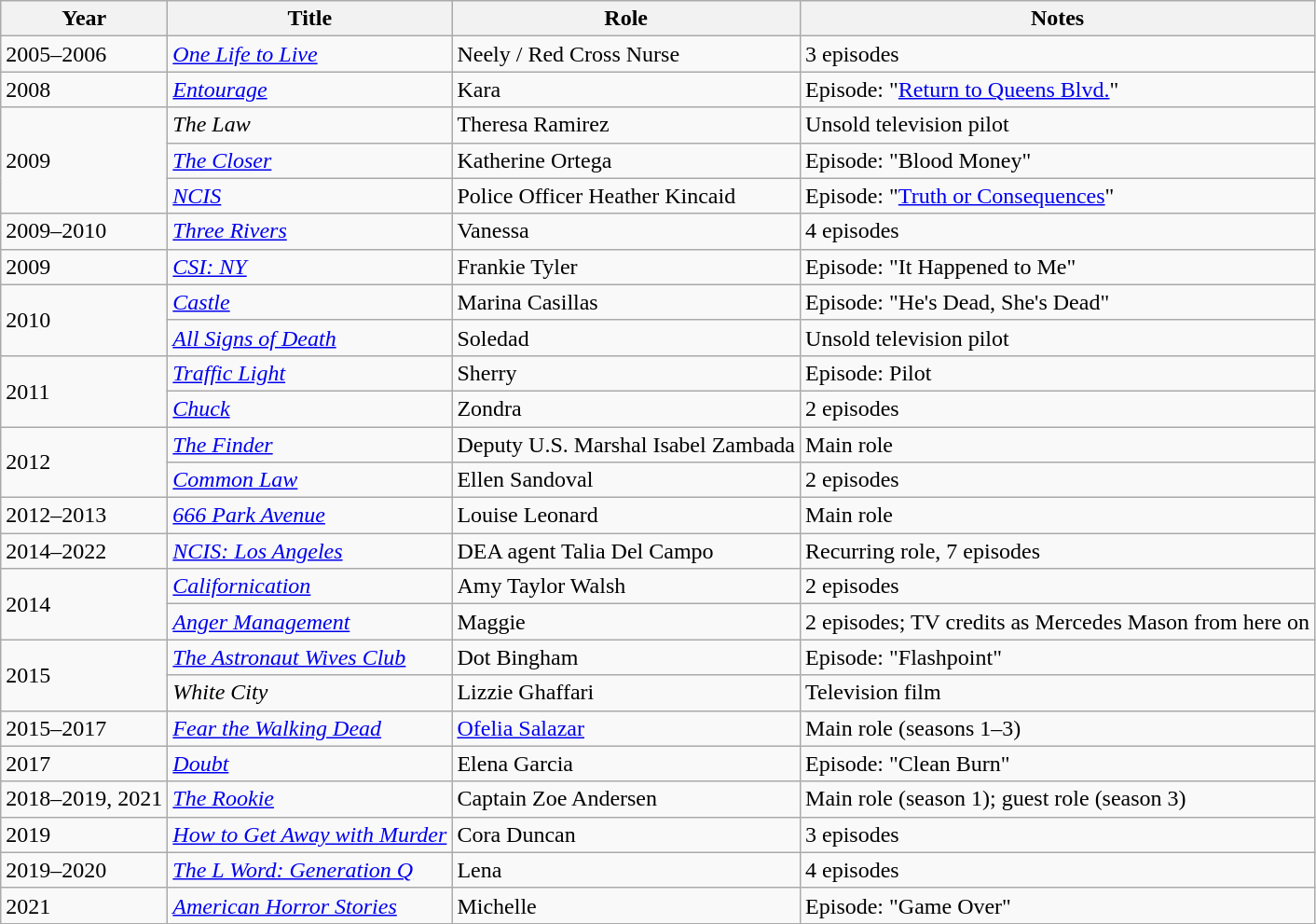<table class="wikitable sortable">
<tr>
<th>Year</th>
<th>Title</th>
<th>Role</th>
<th class="unsortable">Notes</th>
</tr>
<tr>
<td>2005–2006</td>
<td><em><a href='#'>One Life to Live</a></em></td>
<td>Neely / Red Cross Nurse</td>
<td>3 episodes</td>
</tr>
<tr>
<td>2008</td>
<td><em><a href='#'>Entourage</a></em></td>
<td>Kara</td>
<td>Episode: "<a href='#'>Return to Queens Blvd.</a>"</td>
</tr>
<tr>
<td rowspan="3">2009</td>
<td><em>The Law</em></td>
<td>Theresa Ramirez</td>
<td>Unsold television pilot</td>
</tr>
<tr>
<td><em><a href='#'>The Closer</a></em></td>
<td>Katherine Ortega</td>
<td>Episode: "Blood Money"</td>
</tr>
<tr>
<td><em><a href='#'>NCIS</a></em></td>
<td>Police Officer Heather Kincaid</td>
<td>Episode: "<a href='#'>Truth or Consequences</a>"</td>
</tr>
<tr>
<td>2009–2010</td>
<td><em><a href='#'>Three Rivers</a></em></td>
<td>Vanessa</td>
<td>4 episodes</td>
</tr>
<tr>
<td>2009</td>
<td><em><a href='#'>CSI: NY</a></em></td>
<td>Frankie Tyler</td>
<td>Episode: "It Happened to Me"</td>
</tr>
<tr>
<td rowspan="2">2010</td>
<td><em><a href='#'>Castle</a></em></td>
<td>Marina Casillas</td>
<td>Episode: "He's Dead, She's Dead"</td>
</tr>
<tr>
<td><em><a href='#'>All Signs of Death</a></em></td>
<td>Soledad</td>
<td>Unsold television pilot</td>
</tr>
<tr>
<td rowspan="2">2011</td>
<td><em><a href='#'>Traffic Light</a></em></td>
<td>Sherry</td>
<td>Episode: Pilot</td>
</tr>
<tr>
<td><em><a href='#'>Chuck</a></em></td>
<td>Zondra</td>
<td>2 episodes</td>
</tr>
<tr>
<td rowspan="2">2012</td>
<td><em><a href='#'>The Finder</a></em></td>
<td>Deputy U.S. Marshal Isabel Zambada</td>
<td>Main role</td>
</tr>
<tr>
<td><em><a href='#'>Common Law</a></em></td>
<td>Ellen Sandoval</td>
<td>2 episodes</td>
</tr>
<tr>
<td>2012–2013</td>
<td><em><a href='#'>666 Park Avenue</a></em></td>
<td>Louise Leonard</td>
<td>Main role</td>
</tr>
<tr>
<td>2014–2022</td>
<td><em><a href='#'>NCIS: Los Angeles</a></em></td>
<td>DEA agent Talia Del Campo</td>
<td>Recurring role, 7 episodes</td>
</tr>
<tr>
<td rowspan="2">2014</td>
<td><em><a href='#'>Californication</a></em></td>
<td>Amy Taylor Walsh</td>
<td>2 episodes</td>
</tr>
<tr>
<td><em><a href='#'>Anger Management</a></em></td>
<td>Maggie</td>
<td>2 episodes; TV credits as Mercedes Mason from here on</td>
</tr>
<tr>
<td rowspan="2">2015</td>
<td><em><a href='#'>The Astronaut Wives Club</a></em></td>
<td>Dot Bingham</td>
<td>Episode: "Flashpoint"</td>
</tr>
<tr>
<td><em>White City</em></td>
<td>Lizzie Ghaffari</td>
<td>Television film</td>
</tr>
<tr>
<td>2015–2017</td>
<td><em><a href='#'>Fear the Walking Dead</a></em></td>
<td><a href='#'>Ofelia Salazar</a></td>
<td>Main role (seasons 1–3)</td>
</tr>
<tr>
<td>2017</td>
<td><em><a href='#'>Doubt</a></em></td>
<td>Elena Garcia</td>
<td>Episode: "Clean Burn"</td>
</tr>
<tr>
<td>2018–2019, 2021</td>
<td><em><a href='#'>The Rookie</a></em></td>
<td>Captain Zoe Andersen</td>
<td>Main role (season 1); guest role (season 3)</td>
</tr>
<tr>
<td>2019</td>
<td><em><a href='#'>How to Get Away with Murder</a></em></td>
<td>Cora Duncan</td>
<td>3 episodes</td>
</tr>
<tr>
<td>2019–2020</td>
<td><em><a href='#'>The L Word: Generation Q</a></em></td>
<td>Lena</td>
<td>4 episodes</td>
</tr>
<tr>
<td>2021</td>
<td><em><a href='#'>American Horror Stories</a></em></td>
<td>Michelle</td>
<td>Episode: "Game Over"</td>
</tr>
<tr>
</tr>
</table>
